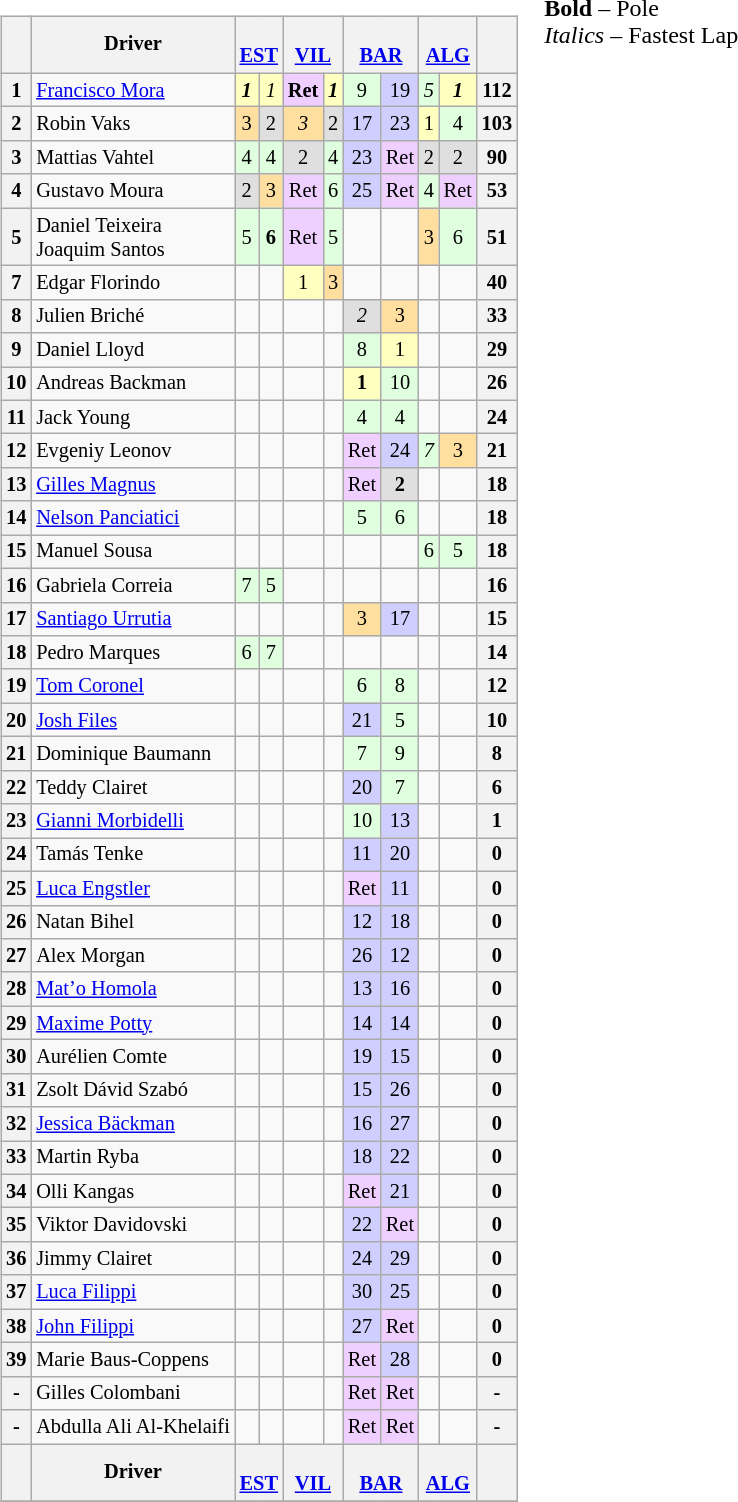<table>
<tr>
<td valign="top"><br><table align=left| class="wikitable" style="font-size: 85%; text-align: center">
<tr valign="top">
<th valign=middle></th>
<th valign=middle>Driver</th>
<th colspan=2><br><a href='#'>EST</a></th>
<th colspan=2><br><a href='#'>VIL</a></th>
<th colspan=2><br><a href='#'>BAR</a></th>
<th colspan=2><br><a href='#'>ALG</a></th>
<th valign=middle>  </th>
</tr>
<tr>
<th>1</th>
<td align=left> <a href='#'>Francisco Mora</a></td>
<td style="background:#ffffbf;"><strong><em>1</em></strong></td>
<td style="background:#ffffbf;"><em>1</em></td>
<td style="background:#efcfff;"><strong>Ret</strong></td>
<td style="background:#ffffbf;"><strong><em>1</em></strong></td>
<td style="background:#dfffdf;">9</td>
<td style="background:#cfcfff;">19</td>
<td style="background:#dfffdf;"><em>5</em></td>
<td style="background:#ffffbf;"><strong><em>1</em></strong></td>
<th>112</th>
</tr>
<tr>
<th>2</th>
<td align=left> Robin Vaks</td>
<td style="background:#ffdf9f;">3</td>
<td style="background:#dfdfdf;">2</td>
<td style="background:#ffdf9f;"><em>3</em></td>
<td style="background:#dfdfdf;">2</td>
<td style="background:#cfcfff;">17</td>
<td style="background:#cfcfff;">23</td>
<td style="background:#ffffbf;">1</td>
<td style="background:#dfffdf;">4</td>
<th>103</th>
</tr>
<tr>
<th>3</th>
<td align=left> Mattias Vahtel</td>
<td style="background:#dfffdf;">4</td>
<td style="background:#dfffdf;">4</td>
<td style="background:#dfdfdf;">2</td>
<td style="background:#dfffdf;">4</td>
<td style="background:#cfcfff;">23</td>
<td style="background:#efcfff;">Ret</td>
<td style="background:#dfdfdf;">2</td>
<td style="background:#dfdfdf;">2</td>
<th>90</th>
</tr>
<tr>
<th>4</th>
<td align=left> Gustavo Moura</td>
<td style="background:#dfdfdf;">2</td>
<td style="background:#ffdf9f;">3</td>
<td style="background:#efcfff;">Ret</td>
<td style="background:#dfffdf;">6</td>
<td style="background:#cfcfff;">25</td>
<td style="background:#efcfff;">Ret</td>
<td style="background:#dfffdf;">4</td>
<td style="background:#efcfff;">Ret</td>
<th>53</th>
</tr>
<tr>
<th>5</th>
<td align=left> Daniel Teixeira<br> Joaquim Santos</td>
<td style="background:#dfffdf;">5</td>
<td style="background:#dfffdf;"><strong>6</strong></td>
<td style="background:#efcfff;">Ret</td>
<td style="background:#dfffdf;">5</td>
<td></td>
<td></td>
<td style="background:#ffdf9f;">3</td>
<td style="background:#dfffdf;">6</td>
<th>51</th>
</tr>
<tr>
<th>7</th>
<td align=left> Edgar Florindo</td>
<td></td>
<td></td>
<td style="background:#ffffbf;">1</td>
<td style="background:#ffdf9f;">3</td>
<td></td>
<td></td>
<td></td>
<td></td>
<th>40</th>
</tr>
<tr>
<th>8</th>
<td align=left> Julien Briché</td>
<td></td>
<td></td>
<td></td>
<td></td>
<td style="background:#dfdfdf;"><em>2</em></td>
<td style="background:#ffdf9f;">3</td>
<td></td>
<td></td>
<th>33</th>
</tr>
<tr>
<th>9</th>
<td align=left> Daniel Lloyd</td>
<td></td>
<td></td>
<td></td>
<td></td>
<td style="background:#dfffdf;">8</td>
<td style="background:#ffffbf;">1</td>
<td></td>
<td></td>
<th>29</th>
</tr>
<tr>
<th>10</th>
<td align=left> Andreas Backman</td>
<td></td>
<td></td>
<td></td>
<td></td>
<td style="background:#ffffbf;"><strong>1</strong></td>
<td style="background:#dfffdf;">10</td>
<td></td>
<td></td>
<th>26</th>
</tr>
<tr>
<th>11</th>
<td align=left> Jack Young</td>
<td></td>
<td></td>
<td></td>
<td></td>
<td style="background:#dfffdf;">4</td>
<td style="background:#dfffdf;">4</td>
<td></td>
<td></td>
<th>24</th>
</tr>
<tr>
<th>12</th>
<td align=left> Evgeniy Leonov</td>
<td></td>
<td></td>
<td></td>
<td></td>
<td style="background:#efcfff;">Ret</td>
<td style="background:#cfcfff;">24</td>
<td style="background:#dfffdf;"><em>7</em></td>
<td style="background:#ffdf9f;">3</td>
<th>21</th>
</tr>
<tr>
<th>13</th>
<td align=left> <a href='#'>Gilles Magnus</a></td>
<td></td>
<td></td>
<td></td>
<td></td>
<td style="background:#efcfff;">Ret</td>
<td style="background:#dfdfdf;"><strong>2</strong></td>
<td></td>
<td></td>
<th>18</th>
</tr>
<tr>
<th>14</th>
<td align=left> <a href='#'>Nelson Panciatici</a></td>
<td></td>
<td></td>
<td></td>
<td></td>
<td style="background:#dfffdf;">5</td>
<td style="background:#dfffdf;">6</td>
<td></td>
<td></td>
<th>18</th>
</tr>
<tr>
<th>15</th>
<td align=left> Manuel Sousa</td>
<td></td>
<td></td>
<td></td>
<td></td>
<td></td>
<td></td>
<td style="background:#dfffdf;">6</td>
<td style="background:#dfffdf;">5</td>
<th>18</th>
</tr>
<tr>
<th>16</th>
<td align=left> Gabriela Correia</td>
<td style="background:#dfffdf;">7</td>
<td style="background:#dfffdf;">5</td>
<td></td>
<td></td>
<td></td>
<td></td>
<td></td>
<td></td>
<th>16</th>
</tr>
<tr>
<th>17</th>
<td align=left> <a href='#'>Santiago Urrutia</a></td>
<td></td>
<td></td>
<td></td>
<td></td>
<td style="background:#ffdf9f;">3</td>
<td style="background:#cfcfff;">17</td>
<td></td>
<td></td>
<th>15</th>
</tr>
<tr>
<th>18</th>
<td align=left> Pedro Marques</td>
<td style="background:#dfffdf;">6</td>
<td style="background:#dfffdf;">7</td>
<td></td>
<td></td>
<td></td>
<td></td>
<td></td>
<td></td>
<th>14</th>
</tr>
<tr>
<th>19</th>
<td align=left> <a href='#'>Tom Coronel</a></td>
<td></td>
<td></td>
<td></td>
<td></td>
<td style="background:#dfffdf;">6</td>
<td style="background:#dfffdf;">8</td>
<td></td>
<td></td>
<th>12</th>
</tr>
<tr>
<th>20</th>
<td align=left> <a href='#'>Josh Files</a></td>
<td></td>
<td></td>
<td></td>
<td></td>
<td style="background:#cfcfff;">21</td>
<td style="background:#dfffdf;">5</td>
<td></td>
<td></td>
<th>10</th>
</tr>
<tr>
<th>21</th>
<td align=left> Dominique Baumann</td>
<td></td>
<td></td>
<td></td>
<td></td>
<td style="background:#dfffdf;">7</td>
<td style="background:#dfffdf;">9</td>
<td></td>
<td></td>
<th>8</th>
</tr>
<tr>
<th>22</th>
<td align=left> Teddy Clairet</td>
<td></td>
<td></td>
<td></td>
<td></td>
<td style="background:#cfcfff;">20</td>
<td style="background:#dfffdf;">7</td>
<td></td>
<td></td>
<th>6</th>
</tr>
<tr>
<th>23</th>
<td align=left> <a href='#'>Gianni Morbidelli</a></td>
<td></td>
<td></td>
<td></td>
<td></td>
<td style="background:#dfffdf;">10</td>
<td style="background:#cfcfff;">13</td>
<td></td>
<td></td>
<th>1</th>
</tr>
<tr>
<th>24</th>
<td align=left> Tamás Tenke</td>
<td></td>
<td></td>
<td></td>
<td></td>
<td style="background:#cfcfff;">11</td>
<td style="background:#cfcfff;">20</td>
<td></td>
<td></td>
<th>0</th>
</tr>
<tr>
<th>25</th>
<td align=left> <a href='#'>Luca Engstler</a></td>
<td></td>
<td></td>
<td></td>
<td></td>
<td style="background:#efcfff;">Ret</td>
<td style="background:#cfcfff;">11</td>
<td></td>
<td></td>
<th>0</th>
</tr>
<tr>
<th>26</th>
<td align=left> Natan Bihel</td>
<td></td>
<td></td>
<td></td>
<td></td>
<td style="background:#cfcfff;">12</td>
<td style="background:#cfcfff;">18</td>
<td></td>
<td></td>
<th>0</th>
</tr>
<tr>
<th>27</th>
<td align=left> Alex Morgan</td>
<td></td>
<td></td>
<td></td>
<td></td>
<td style="background:#cfcfff;">26</td>
<td style="background:#cfcfff;">12</td>
<td></td>
<td></td>
<th>0</th>
</tr>
<tr>
<th>28</th>
<td align=left> <a href='#'>Mat’o Homola</a></td>
<td></td>
<td></td>
<td></td>
<td></td>
<td style="background:#cfcfff;">13</td>
<td style="background:#cfcfff;">16</td>
<td></td>
<td></td>
<th>0</th>
</tr>
<tr>
<th>29</th>
<td align=left> <a href='#'>Maxime Potty</a></td>
<td></td>
<td></td>
<td></td>
<td></td>
<td style="background:#cfcfff;">14</td>
<td style="background:#cfcfff;">14</td>
<td></td>
<td></td>
<th>0</th>
</tr>
<tr>
<th>30</th>
<td align=left> Aurélien Comte</td>
<td></td>
<td></td>
<td></td>
<td></td>
<td style="background:#cfcfff;">19</td>
<td style="background:#cfcfff;">15</td>
<td></td>
<td></td>
<th>0</th>
</tr>
<tr>
<th>31</th>
<td align=left> Zsolt Dávid Szabó</td>
<td></td>
<td></td>
<td></td>
<td></td>
<td style="background:#cfcfff;">15</td>
<td style="background:#cfcfff;">26</td>
<td></td>
<td></td>
<th>0</th>
</tr>
<tr>
<th>32</th>
<td align=left> <a href='#'>Jessica Bäckman</a></td>
<td></td>
<td></td>
<td></td>
<td></td>
<td style="background:#cfcfff;">16</td>
<td style="background:#cfcfff;">27</td>
<td></td>
<td></td>
<th>0</th>
</tr>
<tr>
<th>33</th>
<td align=left> Martin Ryba</td>
<td></td>
<td></td>
<td></td>
<td></td>
<td style="background:#cfcfff;">18</td>
<td style="background:#cfcfff;">22</td>
<td></td>
<td></td>
<th>0</th>
</tr>
<tr>
<th>34</th>
<td align=left> Olli Kangas</td>
<td></td>
<td></td>
<td></td>
<td></td>
<td style="background:#efcfff;">Ret</td>
<td style="background:#cfcfff;">21</td>
<td></td>
<td></td>
<th>0</th>
</tr>
<tr>
<th>35</th>
<td align=left> Viktor Davidovski</td>
<td></td>
<td></td>
<td></td>
<td></td>
<td style="background:#cfcfff;">22</td>
<td style="background:#efcfff;">Ret</td>
<td></td>
<td></td>
<th>0</th>
</tr>
<tr>
<th>36</th>
<td align=left> Jimmy Clairet</td>
<td></td>
<td></td>
<td></td>
<td></td>
<td style="background:#cfcfff;">24</td>
<td style="background:#cfcfff;">29</td>
<td></td>
<td></td>
<th>0</th>
</tr>
<tr>
<th>37</th>
<td align=left> <a href='#'>Luca Filippi</a></td>
<td></td>
<td></td>
<td></td>
<td></td>
<td style="background:#cfcfff;">30</td>
<td style="background:#cfcfff;">25</td>
<td></td>
<td></td>
<th>0</th>
</tr>
<tr>
<th>38</th>
<td align=left> <a href='#'>John Filippi</a></td>
<td></td>
<td></td>
<td></td>
<td></td>
<td style="background:#cfcfff;">27</td>
<td style="background:#efcfff;">Ret</td>
<td></td>
<td></td>
<th>0</th>
</tr>
<tr>
<th>39</th>
<td align=left> Marie Baus-Coppens</td>
<td></td>
<td></td>
<td></td>
<td></td>
<td style="background:#efcfff;">Ret</td>
<td style="background:#cfcfff;">28</td>
<td></td>
<td></td>
<th>0</th>
</tr>
<tr>
<th>-</th>
<td align=left> Gilles Colombani</td>
<td></td>
<td></td>
<td></td>
<td></td>
<td style="background:#efcfff;">Ret</td>
<td style="background:#efcfff;">Ret</td>
<td></td>
<td></td>
<th>-</th>
</tr>
<tr>
<th>-</th>
<td align=left> Abdulla Ali Al-Khelaifi</td>
<td></td>
<td></td>
<td></td>
<td></td>
<td style="background:#efcfff;">Ret</td>
<td style="background:#efcfff;">Ret</td>
<td></td>
<td></td>
<th>-</th>
</tr>
<tr>
<th valign=middle></th>
<th valign=middle>Driver</th>
<th colspan=2><br><a href='#'>EST</a></th>
<th colspan=2><br><a href='#'>VIL</a></th>
<th colspan=2><br><a href='#'>BAR</a></th>
<th colspan=2><br><a href='#'>ALG</a></th>
<th valign=middle>  </th>
</tr>
<tr>
</tr>
</table>
</td>
<td valign="top"><br>
<span><strong>Bold</strong> – Pole<br>
<em>Italics</em> – Fastest Lap</span></td>
</tr>
</table>
